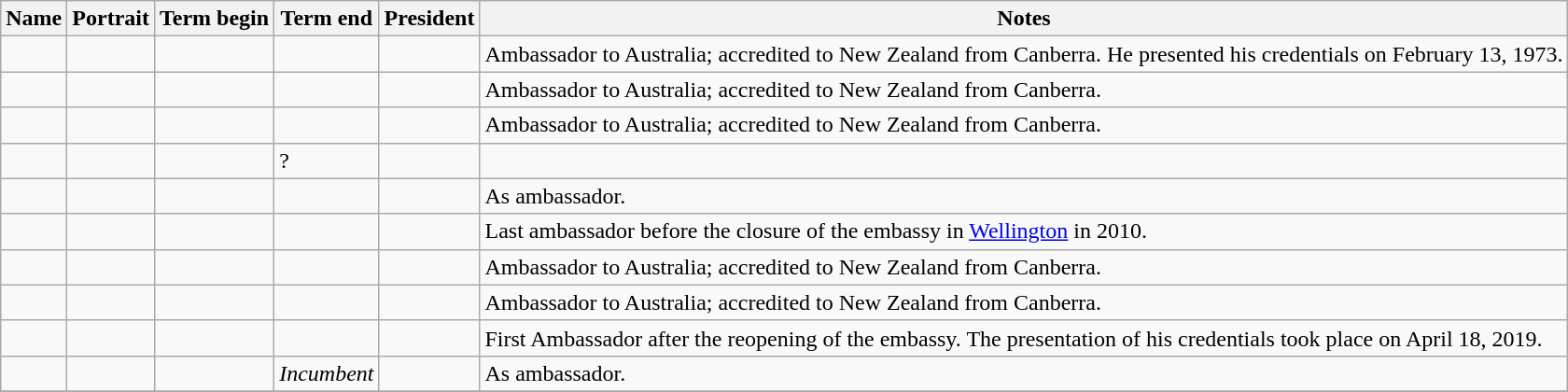<table class="wikitable sortable"  text-align:center;">
<tr>
<th>Name</th>
<th class="unsortable">Portrait</th>
<th>Term begin</th>
<th>Term end</th>
<th>President</th>
<th class="unsortable">Notes</th>
</tr>
<tr>
<td></td>
<td></td>
<td></td>
<td></td>
<td></td>
<td>Ambassador to Australia; accredited to New Zealand from Canberra. He presented his credentials on February 13, 1973.</td>
</tr>
<tr>
<td></td>
<td></td>
<td></td>
<td></td>
<td></td>
<td>Ambassador to Australia; accredited to New Zealand from Canberra.</td>
</tr>
<tr>
<td></td>
<td></td>
<td></td>
<td></td>
<td></td>
<td>Ambassador to Australia; accredited to New Zealand from Canberra.</td>
</tr>
<tr>
<td></td>
<td></td>
<td></td>
<td>?</td>
<td></td>
<td></td>
</tr>
<tr>
<td></td>
<td></td>
<td></td>
<td></td>
<td></td>
<td>As ambassador.</td>
</tr>
<tr>
<td></td>
<td></td>
<td></td>
<td></td>
<td></td>
<td>Last ambassador before the closure of the embassy in <a href='#'>Wellington</a> in 2010.</td>
</tr>
<tr>
<td></td>
<td></td>
<td></td>
<td></td>
<td></td>
<td>Ambassador to Australia; accredited to New Zealand from Canberra.</td>
</tr>
<tr>
<td></td>
<td></td>
<td></td>
<td></td>
<td></td>
<td>Ambassador to Australia; accredited to New Zealand from Canberra.</td>
</tr>
<tr>
<td></td>
<td></td>
<td></td>
<td></td>
<td></td>
<td>First Ambassador after the reopening of the embassy. The presentation of his credentials took place on April 18, 2019.</td>
</tr>
<tr>
<td></td>
<td></td>
<td></td>
<td><em>Incumbent</em></td>
<td></td>
<td>As ambassador.</td>
</tr>
<tr>
</tr>
</table>
